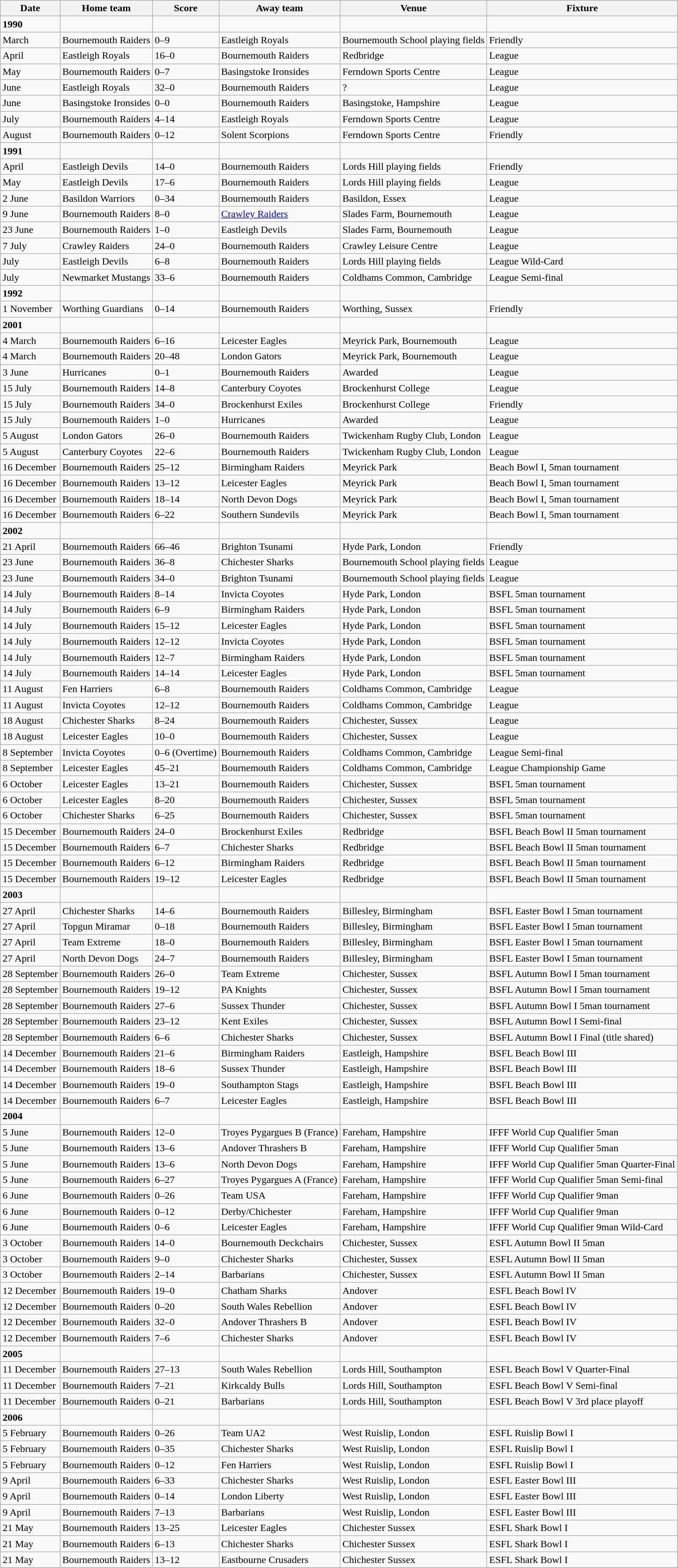<table class="wikitable" border="1">
<tr>
<th>Date</th>
<th>Home team</th>
<th>Score</th>
<th>Away team</th>
<th>Venue</th>
<th>Fixture</th>
</tr>
<tr>
<td><strong>1990</strong></td>
<td></td>
<td></td>
<td></td>
<td></td>
</tr>
<tr>
<td>March</td>
<td>Bournemouth Raiders</td>
<td>0–9</td>
<td>Eastleigh Royals</td>
<td>Bournemouth School playing fields</td>
<td>Friendly</td>
</tr>
<tr>
<td>April</td>
<td>Eastleigh Royals</td>
<td>16–0</td>
<td>Bournemouth Raiders</td>
<td>Redbridge</td>
<td>League</td>
</tr>
<tr>
<td>May</td>
<td>Bournemouth Raiders</td>
<td>0–7</td>
<td>Basingstoke Ironsides</td>
<td>Ferndown Sports Centre</td>
<td>League</td>
</tr>
<tr>
<td>June</td>
<td>Eastleigh Royals</td>
<td>32–0</td>
<td>Bournemouth Raiders</td>
<td>?</td>
<td>League</td>
</tr>
<tr>
<td>June</td>
<td>Basingstoke Ironsides</td>
<td>0–0</td>
<td>Bournemouth Raiders</td>
<td>Basingstoke, Hampshire</td>
<td>League</td>
</tr>
<tr>
<td>July</td>
<td>Bournemouth Raiders</td>
<td>4–14</td>
<td>Eastleigh Royals</td>
<td>Ferndown Sports Centre</td>
<td>League</td>
</tr>
<tr>
<td>August</td>
<td>Bournemouth Raiders</td>
<td>0–12</td>
<td>Solent Scorpions</td>
<td>Ferndown Sports Centre</td>
<td>Friendly</td>
</tr>
<tr>
<td><strong>1991</strong></td>
<td></td>
<td></td>
<td></td>
<td></td>
</tr>
<tr>
<td>April</td>
<td>Eastleigh Devils</td>
<td>14–0</td>
<td>Bournemouth Raiders</td>
<td>Lords Hill playing fields</td>
<td>Friendly</td>
</tr>
<tr>
<td>May</td>
<td>Eastleigh Devils</td>
<td>17–6</td>
<td>Bournemouth Raiders</td>
<td>Lords Hill playing fields</td>
<td>League</td>
</tr>
<tr>
<td>2 June</td>
<td>Basildon Warriors</td>
<td>0–34</td>
<td>Bournemouth Raiders</td>
<td>Basildon, Essex</td>
<td>League</td>
</tr>
<tr>
<td>9 June</td>
<td>Bournemouth Raiders</td>
<td>8–0</td>
<td><a href='#'>Crawley Raiders</a></td>
<td>Slades Farm, Bournemouth</td>
<td>League</td>
</tr>
<tr>
<td>23 June</td>
<td>Bournemouth Raiders</td>
<td>1–0</td>
<td>Eastleigh Devils</td>
<td>Slades Farm, Bournemouth</td>
<td>League</td>
</tr>
<tr>
<td>7 July</td>
<td>Crawley Raiders</td>
<td>24–0</td>
<td>Bournemouth Raiders</td>
<td>Crawley Leisure Centre</td>
<td>League</td>
</tr>
<tr>
<td>July</td>
<td>Eastleigh Devils</td>
<td>6–8</td>
<td>Bournemouth Raiders</td>
<td>Lords Hill playing fields</td>
<td>League Wild-Card</td>
</tr>
<tr>
<td>July</td>
<td>Newmarket Mustangs</td>
<td>33–6</td>
<td>Bournemouth Raiders</td>
<td>Coldhams Common, Cambridge</td>
<td>League Semi-final</td>
</tr>
<tr>
<td><strong>1992</strong></td>
<td></td>
<td></td>
<td></td>
<td></td>
</tr>
<tr>
<td>1 November</td>
<td>Worthing Guardians</td>
<td>0–14</td>
<td>Bournemouth Raiders</td>
<td>Worthing, Sussex</td>
<td>Friendly</td>
</tr>
<tr>
<td><strong>2001</strong></td>
<td></td>
<td></td>
<td></td>
<td></td>
</tr>
<tr>
<td>4 March</td>
<td>Bournemouth Raiders</td>
<td>6–16</td>
<td>Leicester Eagles</td>
<td>Meyrick Park, Bournemouth</td>
<td>League</td>
</tr>
<tr>
<td>4 March</td>
<td>Bournemouth Raiders</td>
<td>20–48</td>
<td>London Gators</td>
<td>Meyrick Park, Bournemouth</td>
<td>League</td>
</tr>
<tr>
<td>3 June</td>
<td>Hurricanes</td>
<td>0–1</td>
<td>Bournemouth Raiders</td>
<td>Awarded</td>
<td>League</td>
</tr>
<tr>
<td>15 July</td>
<td>Bournemouth Raiders</td>
<td>14–8</td>
<td>Canterbury Coyotes</td>
<td>Brockenhurst College</td>
<td>League</td>
</tr>
<tr>
<td>15 July</td>
<td>Bournemouth Raiders</td>
<td>34–0</td>
<td>Brockenhurst Exiles</td>
<td>Brockenhurst College</td>
<td>Friendly</td>
</tr>
<tr>
<td>15 July</td>
<td>Bournemouth Raiders</td>
<td>1–0</td>
<td>Hurricanes</td>
<td>Awarded</td>
<td>League</td>
</tr>
<tr>
<td>5 August</td>
<td>London Gators</td>
<td>26–0</td>
<td>Bournemouth Raiders</td>
<td>Twickenham Rugby Club, London</td>
<td>League</td>
</tr>
<tr>
<td>5 August</td>
<td>Canterbury Coyotes</td>
<td>22–6</td>
<td>Bournemouth Raiders</td>
<td>Twickenham Rugby Club, London</td>
<td>League</td>
</tr>
<tr>
<td>16 December</td>
<td>Bournemouth Raiders</td>
<td>25–12</td>
<td>Birmingham Raiders</td>
<td>Meyrick Park</td>
<td>Beach Bowl I, 5man tournament</td>
</tr>
<tr>
<td>16 December</td>
<td>Bournemouth Raiders</td>
<td>13–12</td>
<td>Leicester Eagles</td>
<td>Meyrick Park</td>
<td>Beach Bowl I, 5man tournament</td>
</tr>
<tr>
<td>16 December</td>
<td>Bournemouth Raiders</td>
<td>18–14</td>
<td>North Devon Dogs</td>
<td>Meyrick Park</td>
<td>Beach Bowl I, 5man tournament</td>
</tr>
<tr>
<td>16 December</td>
<td>Bournemouth Raiders</td>
<td>6–22</td>
<td>Southern Sundevils</td>
<td>Meyrick Park</td>
<td>Beach Bowl I, 5man tournament</td>
</tr>
<tr>
<td><strong>2002</strong></td>
<td></td>
<td></td>
<td></td>
<td></td>
</tr>
<tr>
<td>21 April</td>
<td>Bournemouth Raiders</td>
<td>66–46</td>
<td>Brighton Tsunami</td>
<td>Hyde Park, London</td>
<td>Friendly</td>
</tr>
<tr>
<td>23 June</td>
<td>Bournemouth Raiders</td>
<td>36–8</td>
<td>Chichester Sharks</td>
<td>Bournemouth School playing fields</td>
<td>League</td>
</tr>
<tr>
<td>23 June</td>
<td>Bournemouth Raiders</td>
<td>34–0</td>
<td>Brighton Tsunami</td>
<td>Bournemouth School playing fields</td>
<td>League</td>
</tr>
<tr>
<td>14 July</td>
<td>Bournemouth Raiders</td>
<td>8–14</td>
<td>Invicta Coyotes</td>
<td>Hyde Park, London</td>
<td>BSFL 5man tournament</td>
</tr>
<tr>
<td>14 July</td>
<td>Bournemouth Raiders</td>
<td>6–9</td>
<td>Birmingham Raiders</td>
<td>Hyde Park, London</td>
<td>BSFL 5man tournament</td>
</tr>
<tr>
<td>14 July</td>
<td>Bournemouth Raiders</td>
<td>15–12</td>
<td>Leicester Eagles</td>
<td>Hyde Park, London</td>
<td>BSFL 5man tournament</td>
</tr>
<tr>
<td>14 July</td>
<td>Bournemouth Raiders</td>
<td>12–12</td>
<td>Invicta Coyotes</td>
<td>Hyde Park, London</td>
<td>BSFL 5man tournament</td>
</tr>
<tr>
<td>14 July</td>
<td>Bournemouth Raiders</td>
<td>12–7</td>
<td>Birmingham Raiders</td>
<td>Hyde Park, London</td>
<td>BSFL 5man tournament</td>
</tr>
<tr>
<td>14 July</td>
<td>Bournemouth Raiders</td>
<td>14–14</td>
<td>Leicester Eagles</td>
<td>Hyde Park, London</td>
<td>BSFL 5man tournament</td>
</tr>
<tr>
<td>11 August</td>
<td>Fen Harriers</td>
<td>6–8</td>
<td>Bournemouth Raiders</td>
<td>Coldhams Common, Cambridge</td>
<td>League</td>
</tr>
<tr>
<td>11 August</td>
<td>Invicta Coyotes</td>
<td>12–12</td>
<td>Bournemouth Raiders</td>
<td>Coldhams Common, Cambridge</td>
<td>League</td>
</tr>
<tr>
<td>18 August</td>
<td>Chichester Sharks</td>
<td>8–24</td>
<td>Bournemouth Raiders</td>
<td>Chichester, Sussex</td>
<td>League</td>
</tr>
<tr>
<td>18 August</td>
<td>Leicester Eagles</td>
<td>10–0</td>
<td>Bournemouth Raiders</td>
<td>Chichester, Sussex</td>
<td>League</td>
</tr>
<tr>
<td>8 September</td>
<td>Invicta Coyotes</td>
<td>0–6 (Overtime)</td>
<td>Bournemouth Raiders</td>
<td>Coldhams Common, Cambridge</td>
<td>League Semi-final</td>
</tr>
<tr>
<td>8 September</td>
<td>Leicester Eagles</td>
<td>45–21</td>
<td>Bournemouth Raiders</td>
<td>Coldhams Common, Cambridge</td>
<td>League Championship Game</td>
</tr>
<tr>
<td>6 October</td>
<td>Leicester Eagles</td>
<td>13–21</td>
<td>Bournemouth Raiders</td>
<td>Chichester, Sussex</td>
<td>BSFL 5man tournament</td>
</tr>
<tr>
<td>6 October</td>
<td>Leicester Eagles</td>
<td>8–20</td>
<td>Bournemouth Raiders</td>
<td>Chichester, Sussex</td>
<td>BSFL 5man tournament</td>
</tr>
<tr>
<td>6 October</td>
<td>Chichester Sharks</td>
<td>6–25</td>
<td>Bournemouth Raiders</td>
<td>Chichester, Sussex</td>
<td>BSFL 5man tournament</td>
</tr>
<tr>
<td>15 December</td>
<td>Bournemouth Raiders</td>
<td>24–0</td>
<td>Brockenhurst Exiles</td>
<td>Redbridge</td>
<td>BSFL Beach Bowl II 5man tournament</td>
</tr>
<tr>
<td>15 December</td>
<td>Bournemouth Raiders</td>
<td>6–7</td>
<td>Chichester Sharks</td>
<td>Redbridge</td>
<td>BSFL Beach Bowl II 5man tournament</td>
</tr>
<tr>
<td>15 December</td>
<td>Bournemouth Raiders</td>
<td>6–12</td>
<td>Birmingham Raiders</td>
<td>Redbridge</td>
<td>BSFL Beach Bowl II 5man tournament</td>
</tr>
<tr>
<td>15 December</td>
<td>Bournemouth Raiders</td>
<td>19–12</td>
<td>Leicester Eagles</td>
<td>Redbridge</td>
<td>BSFL Beach Bowl II 5man tournament</td>
</tr>
<tr>
<td><strong>2003</strong></td>
<td></td>
<td></td>
<td></td>
<td></td>
</tr>
<tr>
<td>27 April</td>
<td>Chichester Sharks</td>
<td>14–6</td>
<td>Bournemouth Raiders</td>
<td>Billesley, Birmingham</td>
<td>BSFL Easter Bowl I 5man tournament</td>
</tr>
<tr>
<td>27 April</td>
<td>Topgun Miramar</td>
<td>0–18</td>
<td>Bournemouth Raiders</td>
<td>Billesley, Birmingham</td>
<td>BSFL Easter Bowl I 5man tournament</td>
</tr>
<tr>
<td>27 April</td>
<td>Team Extreme</td>
<td>18–0</td>
<td>Bournemouth Raiders</td>
<td>Billesley, Birmingham</td>
<td>BSFL Easter Bowl I 5man tournament</td>
</tr>
<tr>
<td>27 April</td>
<td>North Devon Dogs</td>
<td>24–7</td>
<td>Bournemouth Raiders</td>
<td>Billesley, Birmingham</td>
<td>BSFL Easter Bowl I 5man tournament</td>
</tr>
<tr>
<td>28 September</td>
<td>Bournemouth Raiders</td>
<td>26–0</td>
<td>Team Extreme</td>
<td>Chichester, Sussex</td>
<td>BSFL Autumn Bowl I 5man tournament</td>
</tr>
<tr>
<td>28 September</td>
<td>Bournemouth Raiders</td>
<td>19–12</td>
<td>PA Knights</td>
<td>Chichester, Sussex</td>
<td>BSFL Autumn Bowl I 5man tournament</td>
</tr>
<tr>
<td>28 September</td>
<td>Bournemouth Raiders</td>
<td>27–6</td>
<td>Sussex Thunder</td>
<td>Chichester, Sussex</td>
<td>BSFL Autumn Bowl I 5man tournament</td>
</tr>
<tr>
<td>28 September</td>
<td>Bournemouth Raiders</td>
<td>23–12</td>
<td>Kent Exiles</td>
<td>Chichester, Sussex</td>
<td>BSFL Autumn Bowl I Semi-final</td>
</tr>
<tr>
<td>28 September</td>
<td>Bournemouth Raiders</td>
<td>6–6</td>
<td>Chichester Sharks</td>
<td>Chichester, Sussex</td>
<td>BSFL Autumn Bowl I Final (title shared)</td>
</tr>
<tr>
<td>14 December</td>
<td>Bournemouth Raiders</td>
<td>21–6</td>
<td>Birmingham Raiders</td>
<td>Eastleigh, Hampshire</td>
<td>BSFL Beach Bowl III</td>
</tr>
<tr>
<td>14 December</td>
<td>Bournemouth Raiders</td>
<td>18–6</td>
<td>Sussex Thunder</td>
<td>Eastleigh, Hampshire</td>
<td>BSFL Beach Bowl III</td>
</tr>
<tr>
<td>14 December</td>
<td>Bournemouth Raiders</td>
<td>19–0</td>
<td>Southampton Stags</td>
<td>Eastleigh, Hampshire</td>
<td>BSFL Beach Bowl III</td>
</tr>
<tr>
<td>14 December</td>
<td>Bournemouth Raiders</td>
<td>6–7</td>
<td>Leicester Eagles</td>
<td>Eastleigh, Hampshire</td>
<td>BSFL Beach Bowl III</td>
</tr>
<tr>
<td><strong>2004</strong></td>
<td></td>
<td></td>
<td></td>
<td></td>
</tr>
<tr>
<td>5 June</td>
<td>Bournemouth Raiders</td>
<td>12–0</td>
<td>Troyes Pygargues B (France)</td>
<td>Fareham, Hampshire</td>
<td>IFFF World Cup Qualifier 5man</td>
</tr>
<tr>
<td>5 June</td>
<td>Bournemouth Raiders</td>
<td>13–6</td>
<td>Andover Thrashers B</td>
<td>Fareham, Hampshire</td>
<td>IFFF World Cup Qualifier 5man</td>
</tr>
<tr>
<td>5 June</td>
<td>Bournemouth Raiders</td>
<td>13–6</td>
<td>North Devon Dogs</td>
<td>Fareham, Hampshire</td>
<td>IFFF World Cup Qualifier 5man Quarter-Final</td>
</tr>
<tr>
<td>5 June</td>
<td>Bournemouth Raiders</td>
<td>6–27</td>
<td>Troyes Pygargues A (France)</td>
<td>Fareham, Hampshire</td>
<td>IFFF World Cup Qualifier 5man Semi-final</td>
</tr>
<tr>
<td>6 June</td>
<td>Bournemouth Raiders</td>
<td>0–26</td>
<td>Team USA</td>
<td>Fareham, Hampshire</td>
<td>IFFF World Cup Qualifier 9man</td>
</tr>
<tr>
<td>6 June</td>
<td>Bournemouth Raiders</td>
<td>0–12</td>
<td>Derby/Chichester</td>
<td>Fareham, Hampshire</td>
<td>IFFF World Cup Qualifier 9man</td>
</tr>
<tr>
<td>6 June</td>
<td>Bournemouth Raiders</td>
<td>0–6</td>
<td>Leicester Eagles</td>
<td>Fareham, Hampshire</td>
<td>IFFF World Cup Qualifier 9man Wild-Card</td>
</tr>
<tr>
<td>3 October</td>
<td>Bournemouth Raiders</td>
<td>14–0</td>
<td>Bournemouth Deckchairs</td>
<td>Chichester, Sussex</td>
<td>ESFL Autumn Bowl II 5man</td>
</tr>
<tr>
<td>3 October</td>
<td>Bournemouth Raiders</td>
<td>9–0</td>
<td>Chichester Sharks</td>
<td>Chichester, Sussex</td>
<td>ESFL Autumn Bowl II 5man</td>
</tr>
<tr>
<td>3 October</td>
<td>Bournemouth Raiders</td>
<td>2–14</td>
<td>Barbarians</td>
<td>Chichester, Sussex</td>
<td>ESFL Autumn Bowl II 5man</td>
</tr>
<tr>
<td>12 December</td>
<td>Bournemouth Raiders</td>
<td>19–0</td>
<td>Chatham Sharks</td>
<td>Andover</td>
<td>ESFL Beach Bowl IV</td>
</tr>
<tr>
<td>12 December</td>
<td>Bournemouth Raiders</td>
<td>0–20</td>
<td>South Wales Rebellion</td>
<td>Andover</td>
<td>ESFL Beach Bowl IV</td>
</tr>
<tr>
<td>12 December</td>
<td>Bournemouth Raiders</td>
<td>32–0</td>
<td>Andover Thrashers B</td>
<td>Andover</td>
<td>ESFL Beach Bowl IV</td>
</tr>
<tr>
<td>12 December</td>
<td>Bournemouth Raiders</td>
<td>7–6</td>
<td>Chichester Sharks</td>
<td>Andover</td>
<td>ESFL Beach Bowl IV</td>
</tr>
<tr>
<td><strong>2005</strong></td>
<td></td>
<td></td>
<td></td>
<td></td>
</tr>
<tr>
<td>11 December</td>
<td>Bournemouth Raiders</td>
<td>27–13</td>
<td>South Wales Rebellion</td>
<td>Lords Hill, Southampton</td>
<td>ESFL Beach Bowl V Quarter-Final</td>
</tr>
<tr>
<td>11 December</td>
<td>Bournemouth Raiders</td>
<td>7–21</td>
<td>Kirkcaldy Bulls</td>
<td>Lords Hill, Southampton</td>
<td>ESFL Beach Bowl V Semi-final</td>
</tr>
<tr>
<td>11 December</td>
<td>Bournemouth Raiders</td>
<td>0–21</td>
<td>Barbarians</td>
<td>Lords Hill, Southampton</td>
<td>ESFL Beach Bowl V 3rd place playoff</td>
</tr>
<tr>
<td><strong>2006</strong></td>
<td></td>
<td></td>
<td></td>
<td></td>
</tr>
<tr>
<td>5 February</td>
<td>Bournemouth Raiders</td>
<td>0–26</td>
<td>Team UA2</td>
<td>West Ruislip, London</td>
<td>ESFL Ruislip Bowl I</td>
</tr>
<tr>
<td>5 February</td>
<td>Bournemouth Raiders</td>
<td>0–35</td>
<td>Chichester Sharks</td>
<td>West Ruislip, London</td>
<td>ESFL Ruislip Bowl I</td>
</tr>
<tr>
<td>5 February</td>
<td>Bournemouth Raiders</td>
<td>0–12</td>
<td>Fen Harriers</td>
<td>West Ruislip, London</td>
<td>ESFL Ruislip Bowl I</td>
</tr>
<tr>
<td>9 April</td>
<td>Bournemouth Raiders</td>
<td>6–33</td>
<td>Chichester Sharks</td>
<td>West Ruislip, London</td>
<td>ESFL Easter Bowl III</td>
</tr>
<tr>
<td>9 April</td>
<td>Bournemouth Raiders</td>
<td>0–14</td>
<td>London Liberty</td>
<td>West Ruislip, London</td>
<td>ESFL Easter Bowl III</td>
</tr>
<tr>
<td>9 April</td>
<td>Bournemouth Raiders</td>
<td>7–13</td>
<td>Barbarians</td>
<td>West Ruislip, London</td>
<td>ESFL Easter Bowl III</td>
</tr>
<tr>
<td>21 May</td>
<td>Bournemouth Raiders</td>
<td>13–25</td>
<td>Leicester Eagles</td>
<td>Chichester Sussex</td>
<td>ESFL Shark Bowl I</td>
</tr>
<tr>
<td>21 May</td>
<td>Bournemouth Raiders</td>
<td>6–13</td>
<td>Chichester Sharks</td>
<td>Chichester Sussex</td>
<td>ESFL Shark Bowl I</td>
</tr>
<tr>
<td>21 May</td>
<td>Bournemouth Raiders</td>
<td>13–12</td>
<td>Eastbourne Crusaders</td>
<td>Chichester Sussex</td>
<td>ESFL Shark Bowl I</td>
</tr>
</table>
